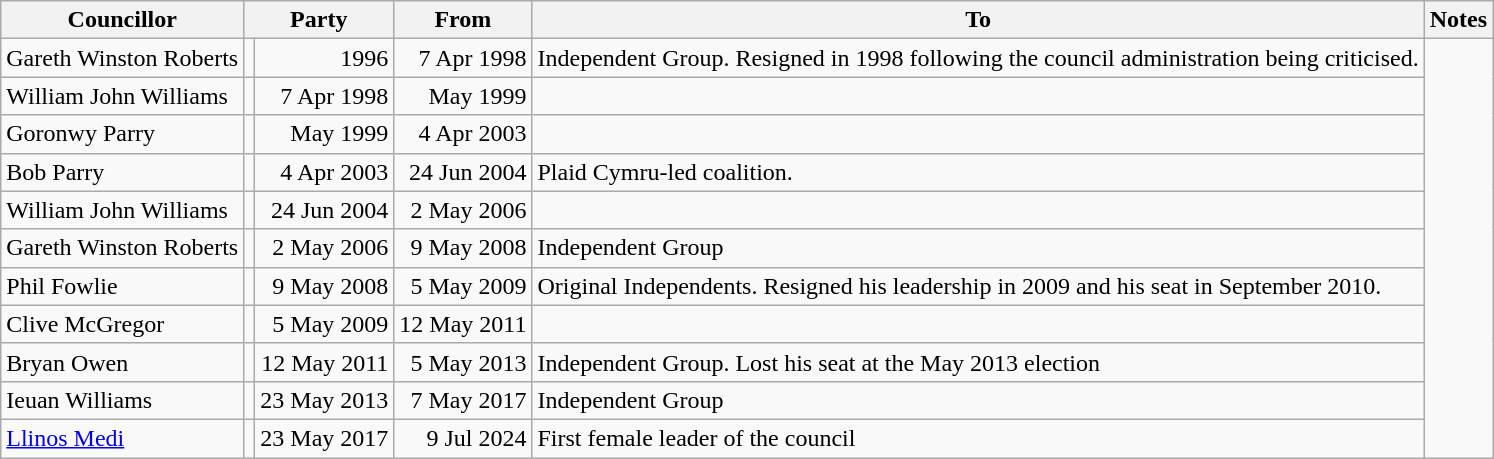<table class=wikitable>
<tr>
<th>Councillor</th>
<th colspan=2>Party</th>
<th>From</th>
<th>To</th>
<th>Notes</th>
</tr>
<tr>
<td>Gareth Winston Roberts</td>
<td></td>
<td align=right>1996</td>
<td align=right>7 Apr 1998</td>
<td>Independent Group. Resigned in 1998 following the council administration being criticised.</td>
</tr>
<tr>
<td>William John Williams</td>
<td></td>
<td align=right>7 Apr 1998</td>
<td align=right>May 1999</td>
<td></td>
</tr>
<tr>
<td>Goronwy Parry</td>
<td></td>
<td align=right>May 1999</td>
<td align=right>4 Apr 2003</td>
<td></td>
</tr>
<tr>
<td>Bob Parry</td>
<td></td>
<td align=right>4 Apr 2003</td>
<td align=right>24 Jun 2004</td>
<td>Plaid Cymru-led coalition.</td>
</tr>
<tr>
<td>William John Williams</td>
<td></td>
<td align=right>24 Jun 2004</td>
<td align=right>2 May 2006</td>
<td></td>
</tr>
<tr>
<td>Gareth Winston Roberts</td>
<td></td>
<td align=right>2 May 2006</td>
<td align=right>9 May 2008</td>
<td>Independent Group</td>
</tr>
<tr>
<td>Phil Fowlie</td>
<td></td>
<td align=right>9 May 2008</td>
<td align=right>5 May 2009</td>
<td>Original Independents. Resigned his leadership in 2009 and his seat in September 2010.</td>
</tr>
<tr>
<td>Clive McGregor</td>
<td></td>
<td align=right>5 May 2009</td>
<td align=right>12 May 2011</td>
<td></td>
</tr>
<tr>
<td>Bryan Owen</td>
<td></td>
<td align=right>12 May 2011</td>
<td align=right>5 May 2013</td>
<td>Independent Group. Lost his seat at the May 2013 election </td>
</tr>
<tr>
<td>Ieuan Williams</td>
<td></td>
<td align=right>23 May 2013</td>
<td align=right>7 May 2017</td>
<td>Independent Group</td>
</tr>
<tr>
<td><a href='#'>Llinos Medi</a></td>
<td></td>
<td align=right>23 May 2017</td>
<td align=right>9 Jul 2024</td>
<td>First female leader of the council</td>
</tr>
</table>
